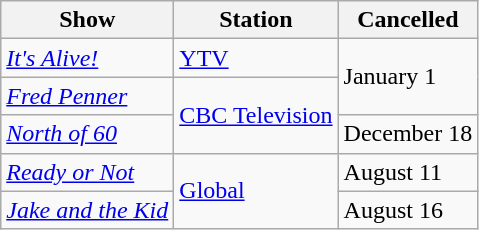<table class="wikitable">
<tr>
<th>Show</th>
<th>Station</th>
<th>Cancelled</th>
</tr>
<tr>
<td><em><a href='#'>It's Alive!</a></em></td>
<td><a href='#'>YTV</a></td>
<td rowspan="2">January 1</td>
</tr>
<tr>
<td><em><a href='#'>Fred Penner</a></em></td>
<td rowspan="2"><a href='#'>CBC Television</a></td>
</tr>
<tr>
<td><em><a href='#'>North of 60</a></em></td>
<td>December 18</td>
</tr>
<tr>
<td><em><a href='#'>Ready or Not</a></em></td>
<td rowspan=2><a href='#'>Global</a></td>
<td>August 11</td>
</tr>
<tr>
<td><em><a href='#'>Jake and the Kid</a></em></td>
<td>August 16</td>
</tr>
</table>
